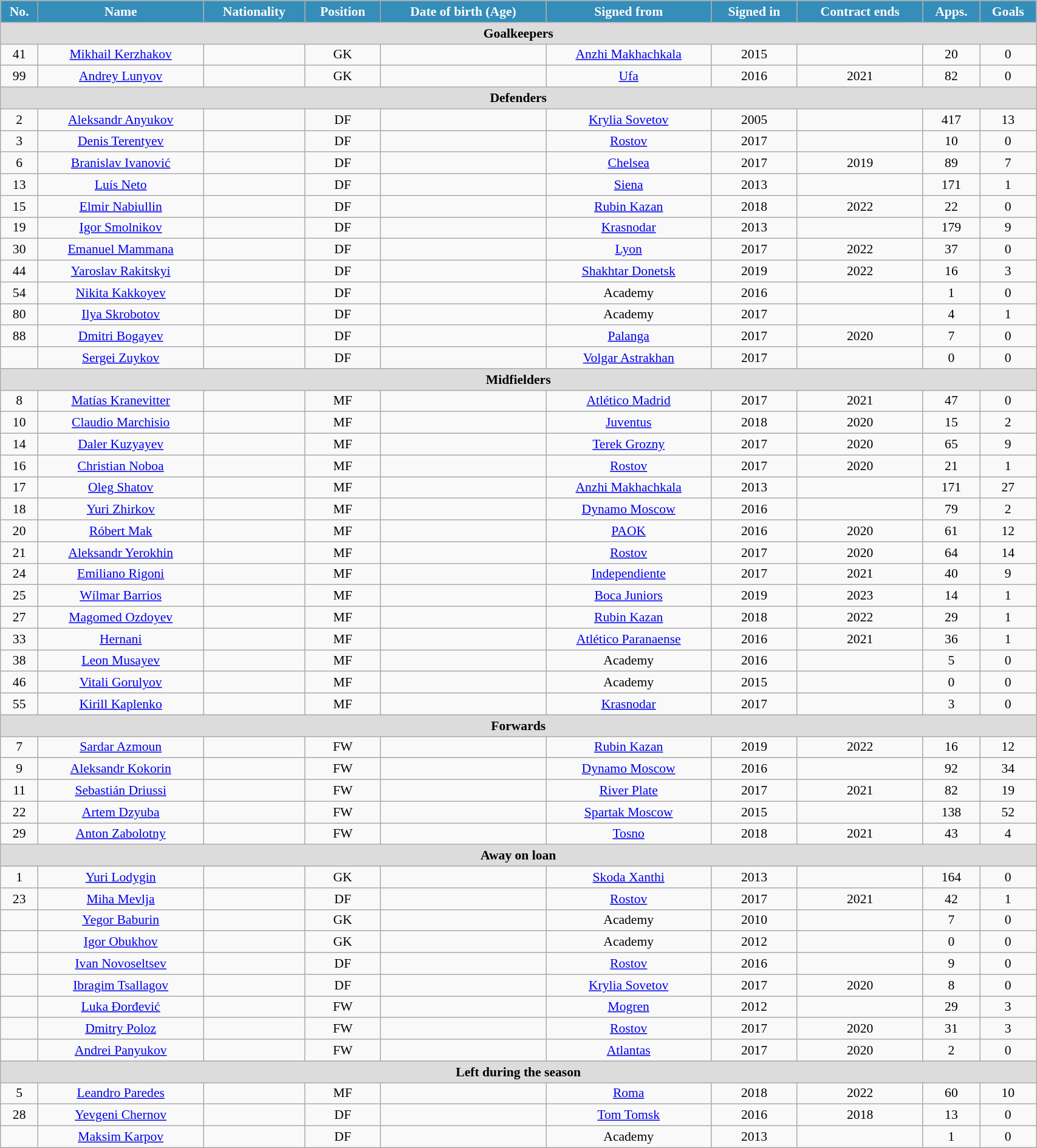<table class="wikitable" style="text-align:center; font-size:90%; width:90%;">
<tr>
<th style="background:#348EB9; color:white; text-align:center;">No.</th>
<th style="background:#348EB9; color:white; text-align:center;">Name</th>
<th style="background:#348EB9; color:white; text-align:center;">Nationality</th>
<th style="background:#348EB9; color:white; text-align:center;">Position</th>
<th style="background:#348EB9; color:white; text-align:center;">Date of birth (Age)</th>
<th style="background:#348EB9; color:white; text-align:center;">Signed from</th>
<th style="background:#348EB9; color:white; text-align:center;">Signed in</th>
<th style="background:#348EB9; color:white; text-align:center;">Contract ends</th>
<th style="background:#348EB9; color:white; text-align:center;">Apps.</th>
<th style="background:#348EB9; color:white; text-align:center;">Goals</th>
</tr>
<tr>
<th colspan="11" style="background:#dcdcdc; text-align:center;">Goalkeepers</th>
</tr>
<tr>
<td>41</td>
<td><a href='#'>Mikhail Kerzhakov</a></td>
<td></td>
<td>GK</td>
<td></td>
<td><a href='#'>Anzhi Makhachkala</a></td>
<td>2015</td>
<td></td>
<td>20</td>
<td>0</td>
</tr>
<tr>
<td>99</td>
<td><a href='#'>Andrey Lunyov</a></td>
<td></td>
<td>GK</td>
<td></td>
<td><a href='#'>Ufa</a></td>
<td>2016</td>
<td>2021</td>
<td>82</td>
<td>0</td>
</tr>
<tr>
<th colspan="11" style="background:#dcdcdc; text-align:center;">Defenders</th>
</tr>
<tr>
<td>2</td>
<td><a href='#'>Aleksandr Anyukov</a></td>
<td></td>
<td>DF</td>
<td></td>
<td><a href='#'>Krylia Sovetov</a></td>
<td>2005</td>
<td></td>
<td>417</td>
<td>13</td>
</tr>
<tr>
<td>3</td>
<td><a href='#'>Denis Terentyev</a></td>
<td></td>
<td>DF</td>
<td></td>
<td><a href='#'>Rostov</a></td>
<td>2017</td>
<td></td>
<td>10</td>
<td>0</td>
</tr>
<tr>
<td>6</td>
<td><a href='#'>Branislav Ivanović</a></td>
<td></td>
<td>DF</td>
<td></td>
<td><a href='#'>Chelsea</a></td>
<td>2017</td>
<td>2019</td>
<td>89</td>
<td>7</td>
</tr>
<tr>
<td>13</td>
<td><a href='#'>Luís Neto</a></td>
<td></td>
<td>DF</td>
<td></td>
<td><a href='#'>Siena</a></td>
<td>2013</td>
<td></td>
<td>171</td>
<td>1</td>
</tr>
<tr>
<td>15</td>
<td><a href='#'>Elmir Nabiullin</a></td>
<td></td>
<td>DF</td>
<td></td>
<td><a href='#'>Rubin Kazan</a></td>
<td>2018</td>
<td>2022</td>
<td>22</td>
<td>0</td>
</tr>
<tr>
<td>19</td>
<td><a href='#'>Igor Smolnikov</a></td>
<td></td>
<td>DF</td>
<td></td>
<td><a href='#'>Krasnodar</a></td>
<td>2013</td>
<td></td>
<td>179</td>
<td>9</td>
</tr>
<tr>
<td>30</td>
<td><a href='#'>Emanuel Mammana</a></td>
<td></td>
<td>DF</td>
<td></td>
<td><a href='#'>Lyon</a></td>
<td>2017</td>
<td>2022</td>
<td>37</td>
<td>0</td>
</tr>
<tr>
<td>44</td>
<td><a href='#'>Yaroslav Rakitskyi</a></td>
<td></td>
<td>DF</td>
<td></td>
<td><a href='#'>Shakhtar Donetsk</a></td>
<td>2019</td>
<td>2022</td>
<td>16</td>
<td>3</td>
</tr>
<tr>
<td>54</td>
<td><a href='#'>Nikita Kakkoyev</a></td>
<td></td>
<td>DF</td>
<td></td>
<td>Academy</td>
<td>2016</td>
<td></td>
<td>1</td>
<td>0</td>
</tr>
<tr>
<td>80</td>
<td><a href='#'>Ilya Skrobotov</a></td>
<td></td>
<td>DF</td>
<td></td>
<td>Academy</td>
<td>2017</td>
<td></td>
<td>4</td>
<td>1</td>
</tr>
<tr>
<td>88</td>
<td><a href='#'>Dmitri Bogayev</a></td>
<td></td>
<td>DF</td>
<td></td>
<td><a href='#'>Palanga</a></td>
<td>2017</td>
<td>2020</td>
<td>7</td>
<td>0</td>
</tr>
<tr>
<td></td>
<td><a href='#'>Sergei Zuykov</a></td>
<td></td>
<td>DF</td>
<td></td>
<td><a href='#'>Volgar Astrakhan</a></td>
<td>2017</td>
<td></td>
<td>0</td>
<td>0</td>
</tr>
<tr>
<th colspan="11" style="background:#dcdcdc; text-align:center;">Midfielders</th>
</tr>
<tr>
<td>8</td>
<td><a href='#'>Matías Kranevitter</a></td>
<td></td>
<td>MF</td>
<td></td>
<td><a href='#'>Atlético Madrid</a></td>
<td>2017</td>
<td>2021</td>
<td>47</td>
<td>0</td>
</tr>
<tr>
<td>10</td>
<td><a href='#'>Claudio Marchisio</a></td>
<td></td>
<td>MF</td>
<td></td>
<td><a href='#'>Juventus</a></td>
<td>2018</td>
<td>2020</td>
<td>15</td>
<td>2</td>
</tr>
<tr>
<td>14</td>
<td><a href='#'>Daler Kuzyayev</a></td>
<td></td>
<td>MF</td>
<td></td>
<td><a href='#'>Terek Grozny</a></td>
<td>2017</td>
<td>2020</td>
<td>65</td>
<td>9</td>
</tr>
<tr>
<td>16</td>
<td><a href='#'>Christian Noboa</a></td>
<td></td>
<td>MF</td>
<td></td>
<td><a href='#'>Rostov</a></td>
<td>2017</td>
<td>2020</td>
<td>21</td>
<td>1</td>
</tr>
<tr>
<td>17</td>
<td><a href='#'>Oleg Shatov</a></td>
<td></td>
<td>MF</td>
<td></td>
<td><a href='#'>Anzhi Makhachkala</a></td>
<td>2013</td>
<td></td>
<td>171</td>
<td>27</td>
</tr>
<tr>
<td>18</td>
<td><a href='#'>Yuri Zhirkov</a></td>
<td></td>
<td>MF</td>
<td></td>
<td><a href='#'>Dynamo Moscow</a></td>
<td>2016</td>
<td></td>
<td>79</td>
<td>2</td>
</tr>
<tr>
<td>20</td>
<td><a href='#'>Róbert Mak</a></td>
<td></td>
<td>MF</td>
<td></td>
<td><a href='#'>PAOK</a></td>
<td>2016</td>
<td>2020</td>
<td>61</td>
<td>12</td>
</tr>
<tr>
<td>21</td>
<td><a href='#'>Aleksandr Yerokhin</a></td>
<td></td>
<td>MF</td>
<td></td>
<td><a href='#'>Rostov</a></td>
<td>2017</td>
<td>2020</td>
<td>64</td>
<td>14</td>
</tr>
<tr>
<td>24</td>
<td><a href='#'>Emiliano Rigoni</a></td>
<td></td>
<td>MF</td>
<td></td>
<td><a href='#'>Independiente</a></td>
<td>2017</td>
<td>2021</td>
<td>40</td>
<td>9</td>
</tr>
<tr>
<td>25</td>
<td><a href='#'>Wílmar Barrios</a></td>
<td></td>
<td>MF</td>
<td></td>
<td><a href='#'>Boca Juniors</a></td>
<td>2019</td>
<td>2023</td>
<td>14</td>
<td>1</td>
</tr>
<tr>
<td>27</td>
<td><a href='#'>Magomed Ozdoyev</a></td>
<td></td>
<td>MF</td>
<td></td>
<td><a href='#'>Rubin Kazan</a></td>
<td>2018</td>
<td>2022</td>
<td>29</td>
<td>1</td>
</tr>
<tr>
<td>33</td>
<td><a href='#'>Hernani</a></td>
<td></td>
<td>MF</td>
<td></td>
<td><a href='#'>Atlético Paranaense</a></td>
<td>2016</td>
<td>2021</td>
<td>36</td>
<td>1</td>
</tr>
<tr>
<td>38</td>
<td><a href='#'>Leon Musayev</a></td>
<td></td>
<td>MF</td>
<td></td>
<td>Academy</td>
<td>2016</td>
<td></td>
<td>5</td>
<td>0</td>
</tr>
<tr>
<td>46</td>
<td><a href='#'>Vitali Gorulyov</a></td>
<td></td>
<td>MF</td>
<td></td>
<td>Academy</td>
<td>2015</td>
<td></td>
<td>0</td>
<td>0</td>
</tr>
<tr>
<td>55</td>
<td><a href='#'>Kirill Kaplenko</a></td>
<td></td>
<td>MF</td>
<td></td>
<td><a href='#'>Krasnodar</a></td>
<td>2017</td>
<td></td>
<td>3</td>
<td>0</td>
</tr>
<tr>
<th colspan="11" style="background:#dcdcdc; text-align:center;">Forwards</th>
</tr>
<tr>
<td>7</td>
<td><a href='#'>Sardar Azmoun</a></td>
<td></td>
<td>FW</td>
<td></td>
<td><a href='#'>Rubin Kazan</a></td>
<td>2019</td>
<td>2022</td>
<td>16</td>
<td>12</td>
</tr>
<tr>
<td>9</td>
<td><a href='#'>Aleksandr Kokorin</a></td>
<td></td>
<td>FW</td>
<td></td>
<td><a href='#'>Dynamo Moscow</a></td>
<td>2016</td>
<td></td>
<td>92</td>
<td>34</td>
</tr>
<tr>
<td>11</td>
<td><a href='#'>Sebastián Driussi</a></td>
<td></td>
<td>FW</td>
<td></td>
<td><a href='#'>River Plate</a></td>
<td>2017</td>
<td>2021</td>
<td>82</td>
<td>19</td>
</tr>
<tr>
<td>22</td>
<td><a href='#'>Artem Dzyuba</a></td>
<td></td>
<td>FW</td>
<td></td>
<td><a href='#'>Spartak Moscow</a></td>
<td>2015</td>
<td></td>
<td>138</td>
<td>52</td>
</tr>
<tr>
<td>29</td>
<td><a href='#'>Anton Zabolotny</a></td>
<td></td>
<td>FW</td>
<td></td>
<td><a href='#'>Tosno</a></td>
<td>2018</td>
<td>2021</td>
<td>43</td>
<td>4</td>
</tr>
<tr>
<th colspan="11" style="background:#dcdcdc; text-align:center;">Away on loan</th>
</tr>
<tr>
<td>1</td>
<td><a href='#'>Yuri Lodygin</a></td>
<td></td>
<td>GK</td>
<td></td>
<td><a href='#'>Skoda Xanthi</a></td>
<td>2013</td>
<td></td>
<td>164</td>
<td>0</td>
</tr>
<tr>
<td>23</td>
<td><a href='#'>Miha Mevlja</a></td>
<td></td>
<td>DF</td>
<td></td>
<td><a href='#'>Rostov</a></td>
<td>2017</td>
<td>2021</td>
<td>42</td>
<td>1</td>
</tr>
<tr>
<td></td>
<td><a href='#'>Yegor Baburin</a></td>
<td></td>
<td>GK</td>
<td></td>
<td>Academy</td>
<td>2010</td>
<td></td>
<td>7</td>
<td>0</td>
</tr>
<tr>
<td></td>
<td><a href='#'>Igor Obukhov</a></td>
<td></td>
<td>GK</td>
<td></td>
<td>Academy</td>
<td>2012</td>
<td></td>
<td>0</td>
<td>0</td>
</tr>
<tr>
<td></td>
<td><a href='#'>Ivan Novoseltsev</a></td>
<td></td>
<td>DF</td>
<td></td>
<td><a href='#'>Rostov</a></td>
<td>2016</td>
<td></td>
<td>9</td>
<td>0</td>
</tr>
<tr>
<td></td>
<td><a href='#'>Ibragim Tsallagov</a></td>
<td></td>
<td>DF</td>
<td></td>
<td><a href='#'>Krylia Sovetov</a></td>
<td>2017</td>
<td>2020</td>
<td>8</td>
<td>0</td>
</tr>
<tr>
<td></td>
<td><a href='#'>Luka Đorđević</a></td>
<td></td>
<td>FW</td>
<td></td>
<td><a href='#'>Mogren</a></td>
<td>2012</td>
<td></td>
<td>29</td>
<td>3</td>
</tr>
<tr>
<td></td>
<td><a href='#'>Dmitry Poloz</a></td>
<td></td>
<td>FW</td>
<td></td>
<td><a href='#'>Rostov</a></td>
<td>2017</td>
<td>2020</td>
<td>31</td>
<td>3</td>
</tr>
<tr>
<td></td>
<td><a href='#'>Andrei Panyukov</a></td>
<td></td>
<td>FW</td>
<td></td>
<td><a href='#'>Atlantas</a></td>
<td>2017</td>
<td>2020</td>
<td>2</td>
<td>0</td>
</tr>
<tr>
<th colspan="11" style="background:#dcdcdc; text-align:center;">Left during the season</th>
</tr>
<tr>
<td>5</td>
<td><a href='#'>Leandro Paredes</a></td>
<td></td>
<td>MF</td>
<td></td>
<td><a href='#'>Roma</a></td>
<td>2018</td>
<td>2022</td>
<td>60</td>
<td>10</td>
</tr>
<tr>
<td>28</td>
<td><a href='#'>Yevgeni Chernov</a></td>
<td></td>
<td>DF</td>
<td></td>
<td><a href='#'>Tom Tomsk</a></td>
<td>2016</td>
<td>2018</td>
<td>13</td>
<td>0</td>
</tr>
<tr>
<td></td>
<td><a href='#'>Maksim Karpov</a></td>
<td></td>
<td>DF</td>
<td></td>
<td>Academy</td>
<td>2013</td>
<td></td>
<td>1</td>
<td>0</td>
</tr>
</table>
